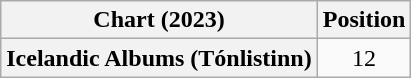<table class="wikitable plainrowheaders" style="text-align:center">
<tr>
<th scope="col">Chart (2023)</th>
<th scope="col">Position</th>
</tr>
<tr>
<th scope="row">Icelandic Albums (Tónlistinn)</th>
<td>12</td>
</tr>
</table>
